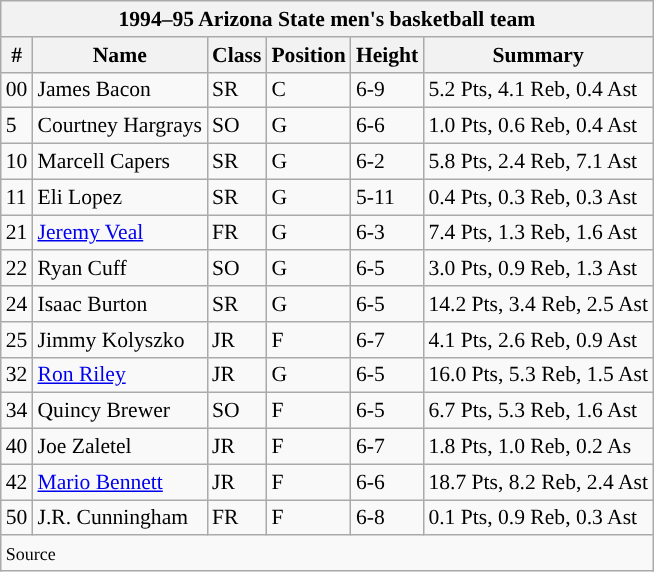<table class="wikitable" style="font-size: 90%"|->
<tr>
<th colspan=9 style="background:#">1994–95 Arizona State men's basketball team</th>
</tr>
<tr>
<th>#</th>
<th>Name</th>
<th>Class</th>
<th>Position</th>
<th>Height</th>
<th>Summary</th>
</tr>
<tr>
<td>00</td>
<td>James Bacon</td>
<td>SR</td>
<td>C</td>
<td>6-9</td>
<td>5.2 Pts, 4.1 Reb, 0.4 Ast</td>
</tr>
<tr>
<td>5</td>
<td>Courtney Hargrays</td>
<td>SO</td>
<td>G</td>
<td>6-6</td>
<td>1.0 Pts, 0.6 Reb, 0.4 Ast</td>
</tr>
<tr>
<td>10</td>
<td>Marcell Capers</td>
<td>SR</td>
<td>G</td>
<td>6-2</td>
<td>5.8 Pts, 2.4 Reb, 7.1 Ast</td>
</tr>
<tr>
<td>11</td>
<td>Eli Lopez</td>
<td>SR</td>
<td>G</td>
<td>5-11</td>
<td>0.4 Pts, 0.3 Reb, 0.3 Ast</td>
</tr>
<tr>
<td>21</td>
<td><a href='#'>Jeremy Veal</a></td>
<td>FR</td>
<td>G</td>
<td>6-3</td>
<td>7.4 Pts, 1.3 Reb, 1.6 Ast</td>
</tr>
<tr>
<td>22</td>
<td>Ryan Cuff</td>
<td>SO</td>
<td>G</td>
<td>6-5</td>
<td>3.0 Pts, 0.9 Reb, 1.3 Ast</td>
</tr>
<tr>
<td>24</td>
<td>Isaac Burton</td>
<td>SR</td>
<td>G</td>
<td>6-5</td>
<td>14.2 Pts, 3.4 Reb, 2.5 Ast</td>
</tr>
<tr>
<td>25</td>
<td>Jimmy Kolyszko</td>
<td>JR</td>
<td>F</td>
<td>6-7</td>
<td>4.1 Pts, 2.6 Reb, 0.9 Ast</td>
</tr>
<tr>
<td>32</td>
<td><a href='#'>Ron Riley</a></td>
<td>JR</td>
<td>G</td>
<td>6-5</td>
<td>16.0 Pts, 5.3 Reb, 1.5 Ast</td>
</tr>
<tr>
<td>34</td>
<td>Quincy Brewer</td>
<td>SO</td>
<td>F</td>
<td>6-5</td>
<td>6.7 Pts, 5.3 Reb, 1.6 Ast</td>
</tr>
<tr>
<td>40</td>
<td>Joe Zaletel</td>
<td>JR</td>
<td>F</td>
<td>6-7</td>
<td>1.8 Pts, 1.0 Reb, 0.2 As</td>
</tr>
<tr>
<td>42</td>
<td><a href='#'>Mario Bennett</a></td>
<td>JR</td>
<td>F</td>
<td>6-6</td>
<td>18.7 Pts, 8.2 Reb, 2.4 Ast</td>
</tr>
<tr>
<td>50</td>
<td>J.R. Cunningham</td>
<td>FR</td>
<td>F</td>
<td>6-8</td>
<td>0.1 Pts, 0.9 Reb, 0.3 Ast</td>
</tr>
<tr>
<td colspan=9><small>Source</small></td>
</tr>
</table>
